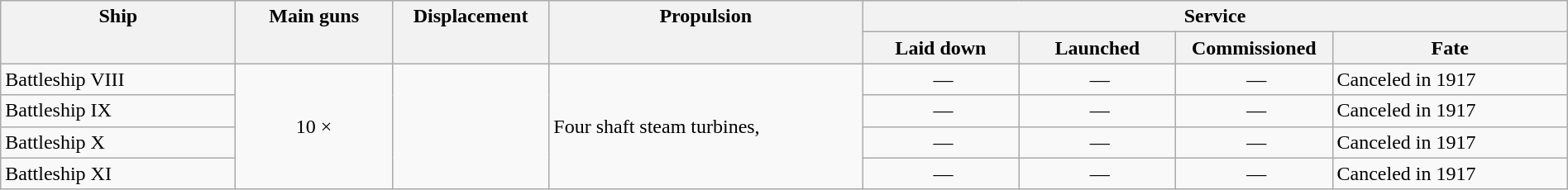<table class="wikitable" style="width: 100%;">
<tr valign="top">
<th width="15%" align="center" rowspan="2">Ship</th>
<th width="10%" align="center" rowspan="2">Main guns</th>
<th width="10%" align="center" rowspan="2">Displacement</th>
<th width="20%" align="center" rowspan="2">Propulsion</th>
<th width="40%" align="center" colspan="4">Service</th>
</tr>
<tr valign="top">
<th width="10%" align="center">Laid down</th>
<th width="10%" align="center">Launched</th>
<th width="10%" align="center">Commissioned</th>
<th width="20%" align="center">Fate</th>
</tr>
<tr valign="center">
<td align="left">Battleship VIII</td>
<td align="center" rowspan="4">10 × </td>
<td align="center" rowspan="4"></td>
<td align="left" rowspan="4">Four shaft steam turbines, </td>
<td align="center"> —</td>
<td align="center"> —</td>
<td align="center"> —</td>
<td align="left">Canceled in 1917</td>
</tr>
<tr valign="center">
<td align="left">Battleship IX</td>
<td align="center"> —</td>
<td align="center"> —</td>
<td align="center"> —</td>
<td align="left">Canceled in 1917</td>
</tr>
<tr valign="center">
<td align="left">Battleship X</td>
<td align="center"> —</td>
<td align="center"> —</td>
<td align="center"> —</td>
<td align="left">Canceled in 1917</td>
</tr>
<tr valign="center">
<td align="left">Battleship XI</td>
<td align="center"> —</td>
<td align="center"> —</td>
<td align="center"> —</td>
<td align="left">Canceled in 1917</td>
</tr>
</table>
